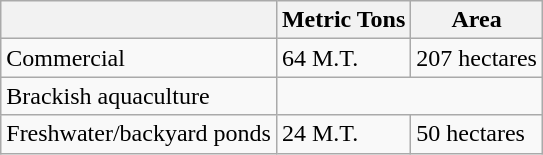<table class="wikitable">
<tr>
<th></th>
<th>Metric Tons</th>
<th>Area</th>
</tr>
<tr>
<td>Commercial</td>
<td>64 M.T.</td>
<td>207 hectares</td>
</tr>
<tr>
<td>Brackish aquaculture</td>
</tr>
<tr>
<td>Freshwater/backyard ponds</td>
<td>24 M.T.</td>
<td>50 hectares</td>
</tr>
</table>
